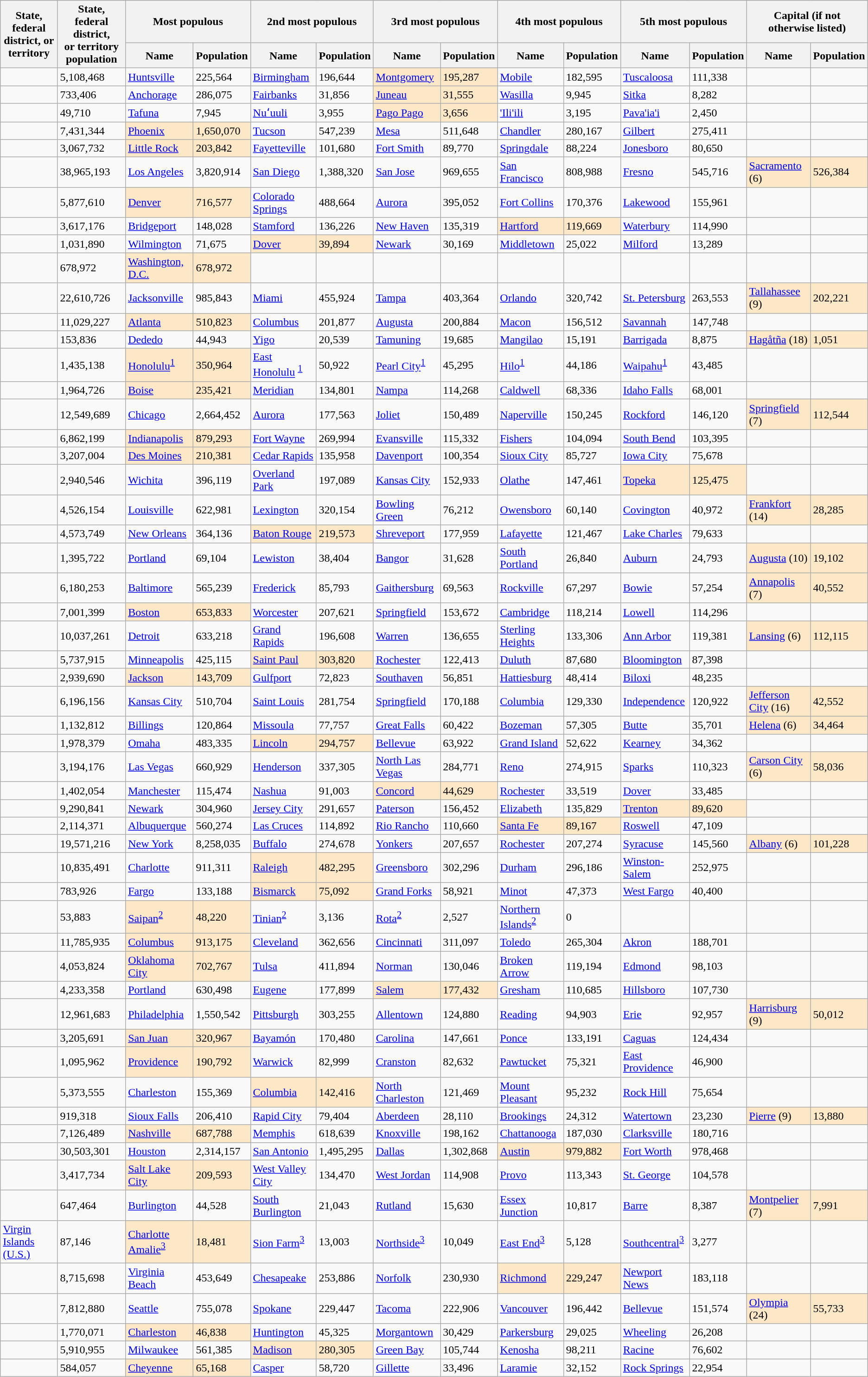<table class="wikitable sortable sort-under">
<tr bgcolor="#CCCCCC">
<th rowspan="2">State, federal<br>district, or territory</th>
<th rowspan="2">State, federal district,<br>or territory population</th>
<th colspan="2">Most populous</th>
<th colspan="2">2nd most populous</th>
<th colspan="2">3rd most populous</th>
<th colspan="2">4th most populous</th>
<th colspan="2">5th most populous</th>
<th colspan="2">Capital (if not<br>otherwise listed)</th>
</tr>
<tr>
<th>Name</th>
<th data-sort-type=number>Population</th>
<th>Name</th>
<th>Population</th>
<th>Name</th>
<th>Population</th>
<th>Name</th>
<th>Population</th>
<th>Name</th>
<th>Population</th>
<th>Name</th>
<th>Population</th>
</tr>
<tr>
<td></td>
<td>5,108,468</td>
<td><a href='#'>Huntsville</a></td>
<td>225,564</td>
<td><a href='#'>Birmingham</a></td>
<td>196,644</td>
<td bgcolor="FCE7C6"><a href='#'>Montgomery</a></td>
<td bgcolor="FCE7C6">195,287</td>
<td><a href='#'>Mobile</a></td>
<td>182,595</td>
<td><a href='#'>Tuscaloosa</a></td>
<td>111,338</td>
<td></td>
<td></td>
</tr>
<tr>
<td></td>
<td>733,406</td>
<td><a href='#'>Anchorage</a></td>
<td>286,075</td>
<td><a href='#'>Fairbanks</a></td>
<td>31,856</td>
<td bgcolor="FCE7C6"><a href='#'>Juneau</a></td>
<td bgcolor="FCE7C6">31,555</td>
<td><a href='#'>Wasilla</a></td>
<td>9,945</td>
<td><a href='#'>Sitka</a></td>
<td>8,282</td>
<td></td>
<td></td>
</tr>
<tr>
<td></td>
<td>49,710</td>
<td><a href='#'>Tafuna</a></td>
<td>7,945</td>
<td><a href='#'>Nuʻuuli</a></td>
<td>3,955</td>
<td bgcolor="FCE7C6"><a href='#'>Pago Pago</a></td>
<td bgcolor="FCE7C6">3,656</td>
<td><a href='#'>'Ili'ili</a></td>
<td>3,195</td>
<td><a href='#'>Pava'ia'i</a></td>
<td>2,450</td>
<td></td>
<td></td>
</tr>
<tr>
<td></td>
<td>7,431,344</td>
<td bgcolor="FCE7C6"><a href='#'>Phoenix</a></td>
<td bgcolor="FCE7C6">1,650,070</td>
<td><a href='#'>Tucson</a></td>
<td>547,239</td>
<td><a href='#'>Mesa</a></td>
<td>511,648</td>
<td><a href='#'>Chandler</a></td>
<td>280,167</td>
<td><a href='#'>Gilbert</a></td>
<td>275,411</td>
<td></td>
<td></td>
</tr>
<tr>
<td></td>
<td>3,067,732</td>
<td bgcolor="FCE7C6"><a href='#'>Little Rock</a></td>
<td bgcolor="FCE7C6">203,842</td>
<td><a href='#'>Fayetteville</a></td>
<td>101,680</td>
<td><a href='#'>Fort Smith</a></td>
<td>89,770</td>
<td><a href='#'>Springdale</a></td>
<td>88,224</td>
<td><a href='#'>Jonesboro</a></td>
<td>80,650</td>
<td></td>
<td></td>
</tr>
<tr>
<td></td>
<td>38,965,193</td>
<td><a href='#'>Los Angeles</a></td>
<td>3,820,914</td>
<td><a href='#'>San Diego</a></td>
<td>1,388,320</td>
<td><a href='#'>San Jose</a></td>
<td>969,655</td>
<td><a href='#'>San Francisco</a></td>
<td>808,988</td>
<td><a href='#'>Fresno</a></td>
<td>545,716</td>
<td bgcolor="FCE7C6"><a href='#'>Sacramento</a> (6)</td>
<td bgcolor="FCE7C6">526,384</td>
</tr>
<tr>
<td></td>
<td>5,877,610</td>
<td bgcolor="FCE7C6"><a href='#'>Denver</a></td>
<td bgcolor="FCE7C6">716,577</td>
<td><a href='#'>Colorado Springs</a></td>
<td>488,664</td>
<td><a href='#'>Aurora</a></td>
<td>395,052</td>
<td><a href='#'>Fort Collins</a></td>
<td>170,376</td>
<td><a href='#'>Lakewood</a></td>
<td>155,961</td>
<td></td>
<td></td>
</tr>
<tr>
<td></td>
<td>3,617,176</td>
<td><a href='#'>Bridgeport</a></td>
<td>148,028</td>
<td><a href='#'>Stamford</a></td>
<td>136,226</td>
<td><a href='#'>New Haven</a></td>
<td>135,319</td>
<td bgcolor="FCE7C6"><a href='#'>Hartford</a></td>
<td bgcolor="FCE7C6">119,669</td>
<td><a href='#'>Waterbury</a></td>
<td>114,990</td>
<td></td>
<td></td>
</tr>
<tr>
<td></td>
<td>1,031,890</td>
<td><a href='#'>Wilmington</a></td>
<td>71,675</td>
<td bgcolor="FCE7C6"><a href='#'>Dover</a></td>
<td bgcolor="FCE7C6">39,894</td>
<td><a href='#'>Newark</a></td>
<td>30,169</td>
<td><a href='#'>Middletown</a></td>
<td>25,022</td>
<td><a href='#'>Milford</a></td>
<td>13,289</td>
<td></td>
<td></td>
</tr>
<tr>
<td></td>
<td>678,972</td>
<td bgcolor="FCE7C6"><a href='#'>Washington, D.C.</a></td>
<td bgcolor="FCE7C6">678,972</td>
<td></td>
<td></td>
<td></td>
<td></td>
<td></td>
<td></td>
<td></td>
<td></td>
<td></td>
<td></td>
</tr>
<tr>
<td></td>
<td>22,610,726</td>
<td><a href='#'>Jacksonville</a></td>
<td>985,843</td>
<td><a href='#'>Miami</a></td>
<td>455,924</td>
<td><a href='#'>Tampa</a></td>
<td>403,364</td>
<td><a href='#'>Orlando</a></td>
<td>320,742</td>
<td><a href='#'>St. Petersburg</a></td>
<td>263,553</td>
<td bgcolor="FCE7C6"><a href='#'>Tallahassee</a> (9)</td>
<td bgcolor="FCE7C6">202,221</td>
</tr>
<tr>
<td></td>
<td>11,029,227</td>
<td bgcolor="FCE7C6"><a href='#'>Atlanta</a></td>
<td bgcolor="FCE7C6">510,823</td>
<td><a href='#'>Columbus</a></td>
<td>201,877</td>
<td><a href='#'>Augusta</a></td>
<td>200,884</td>
<td><a href='#'>Macon</a></td>
<td>156,512</td>
<td><a href='#'>Savannah</a></td>
<td>147,748</td>
<td></td>
<td></td>
</tr>
<tr>
<td></td>
<td>153,836</td>
<td><a href='#'>Dededo</a></td>
<td>44,943</td>
<td><a href='#'>Yigo</a></td>
<td>20,539</td>
<td><a href='#'>Tamuning</a></td>
<td>19,685</td>
<td><a href='#'>Mangilao</a></td>
<td>15,191</td>
<td><a href='#'>Barrigada</a></td>
<td>8,875</td>
<td bgcolor="FCE7C6"><a href='#'>Hagåtña</a> (18)</td>
<td bgcolor="FCE7C6">1,051</td>
</tr>
<tr>
<td></td>
<td>1,435,138</td>
<td bgcolor="FCE7C6"><a href='#'>Honolulu</a><sup><a href='#'>1</a></sup></td>
<td bgcolor="FCE7C6">350,964</td>
<td><a href='#'>East Honolulu</a> <sup><a href='#'>1</a></sup></td>
<td>50,922</td>
<td><a href='#'>Pearl City</a><sup><a href='#'>1</a></sup></td>
<td>45,295</td>
<td><a href='#'>Hilo</a><sup><a href='#'>1</a></sup></td>
<td>44,186</td>
<td><a href='#'>Waipahu</a><sup><a href='#'>1</a></sup></td>
<td>43,485</td>
<td></td>
<td></td>
</tr>
<tr>
<td></td>
<td>1,964,726</td>
<td bgcolor="FCE7C6"><a href='#'>Boise</a></td>
<td bgcolor="FCE7C6">235,421</td>
<td><a href='#'>Meridian</a></td>
<td>134,801</td>
<td><a href='#'>Nampa</a></td>
<td>114,268</td>
<td><a href='#'>Caldwell</a></td>
<td>68,336</td>
<td><a href='#'>Idaho Falls</a></td>
<td>68,001</td>
<td></td>
<td></td>
</tr>
<tr>
<td></td>
<td>12,549,689</td>
<td><a href='#'>Chicago</a></td>
<td>2,664,452</td>
<td><a href='#'>Aurora</a></td>
<td>177,563</td>
<td><a href='#'>Joliet</a></td>
<td>150,489</td>
<td><a href='#'>Naperville</a></td>
<td>150,245</td>
<td><a href='#'>Rockford</a></td>
<td>146,120</td>
<td bgcolor="FCE7C6"><a href='#'>Springfield</a> (7)</td>
<td bgcolor="FCE7C6">112,544</td>
</tr>
<tr>
<td></td>
<td>6,862,199</td>
<td bgcolor="FCE7C6"><a href='#'>Indianapolis</a></td>
<td bgcolor="FCE7C6">879,293</td>
<td><a href='#'>Fort Wayne</a></td>
<td>269,994</td>
<td><a href='#'>Evansville</a></td>
<td>115,332</td>
<td><a href='#'>Fishers</a></td>
<td>104,094</td>
<td><a href='#'>South Bend</a></td>
<td>103,395</td>
<td></td>
<td></td>
</tr>
<tr>
<td></td>
<td>3,207,004</td>
<td bgcolor="FCE7C6"><a href='#'>Des Moines</a></td>
<td bgcolor="FCE7C6">210,381</td>
<td><a href='#'>Cedar Rapids</a></td>
<td>135,958</td>
<td><a href='#'>Davenport</a></td>
<td>100,354</td>
<td><a href='#'>Sioux City</a></td>
<td>85,727</td>
<td><a href='#'>Iowa City</a></td>
<td>75,678</td>
<td></td>
<td></td>
</tr>
<tr>
<td></td>
<td>2,940,546</td>
<td><a href='#'>Wichita</a></td>
<td>396,119</td>
<td><a href='#'>Overland Park</a></td>
<td>197,089</td>
<td><a href='#'>Kansas City</a></td>
<td>152,933</td>
<td><a href='#'>Olathe</a></td>
<td>147,461</td>
<td bgcolor="FCE7C6"><a href='#'>Topeka</a></td>
<td bgcolor="FCE7C6">125,475</td>
<td></td>
<td></td>
</tr>
<tr>
<td></td>
<td>4,526,154</td>
<td><a href='#'>Louisville</a></td>
<td>622,981</td>
<td><a href='#'>Lexington</a></td>
<td>320,154</td>
<td><a href='#'>Bowling Green</a></td>
<td>76,212</td>
<td><a href='#'>Owensboro</a></td>
<td>60,140</td>
<td><a href='#'>Covington</a></td>
<td>40,972</td>
<td bgcolor="FCE7C6"><a href='#'>Frankfort</a> (14)</td>
<td bgcolor="FCE7C6">28,285</td>
</tr>
<tr>
<td></td>
<td>4,573,749</td>
<td><a href='#'>New Orleans</a></td>
<td>364,136</td>
<td bgcolor="FCE7C6"><a href='#'>Baton Rouge</a></td>
<td bgcolor="FCE7C6">219,573</td>
<td><a href='#'>Shreveport</a></td>
<td>177,959</td>
<td><a href='#'>Lafayette</a></td>
<td>121,467</td>
<td><a href='#'>Lake Charles</a></td>
<td>79,633</td>
<td></td>
<td></td>
</tr>
<tr>
<td></td>
<td>1,395,722</td>
<td><a href='#'>Portland</a></td>
<td>69,104</td>
<td><a href='#'>Lewiston</a></td>
<td>38,404</td>
<td><a href='#'>Bangor</a></td>
<td>31,628</td>
<td><a href='#'>South Portland</a></td>
<td>26,840</td>
<td><a href='#'>Auburn</a></td>
<td>24,793</td>
<td bgcolor="FCE7C6"><a href='#'>Augusta</a> (10)</td>
<td bgcolor="FCE7C6">19,102</td>
</tr>
<tr>
<td></td>
<td>6,180,253</td>
<td><a href='#'>Baltimore</a></td>
<td>565,239</td>
<td><a href='#'>Frederick</a></td>
<td>85,793</td>
<td><a href='#'>Gaithersburg</a></td>
<td>69,563</td>
<td><a href='#'>Rockville</a></td>
<td>67,297</td>
<td><a href='#'>Bowie</a></td>
<td>57,254</td>
<td bgcolor="FCE7C6"><a href='#'>Annapolis</a> (7)</td>
<td bgcolor="FCE7C6">40,552</td>
</tr>
<tr>
<td></td>
<td>7,001,399</td>
<td bgcolor="FCE7C6"><a href='#'>Boston</a></td>
<td bgcolor="FCE7C6">653,833</td>
<td><a href='#'>Worcester</a></td>
<td>207,621</td>
<td><a href='#'>Springfield</a></td>
<td>153,672</td>
<td><a href='#'>Cambridge</a></td>
<td>118,214</td>
<td><a href='#'>Lowell</a></td>
<td>114,296</td>
<td></td>
<td></td>
</tr>
<tr>
<td></td>
<td>10,037,261</td>
<td><a href='#'>Detroit</a></td>
<td>633,218</td>
<td><a href='#'>Grand Rapids</a></td>
<td>196,608</td>
<td><a href='#'>Warren</a></td>
<td>136,655</td>
<td><a href='#'>Sterling Heights</a></td>
<td>133,306</td>
<td><a href='#'>Ann Arbor</a></td>
<td>119,381</td>
<td bgcolor="FCE7C6"><a href='#'>Lansing</a> (6)</td>
<td bgcolor="FCE7C6">112,115</td>
</tr>
<tr>
<td></td>
<td>5,737,915</td>
<td><a href='#'>Minneapolis</a></td>
<td>425,115</td>
<td bgcolor="FCE7C6"><a href='#'>Saint Paul</a></td>
<td bgcolor="FCE7C6">303,820</td>
<td><a href='#'>Rochester</a></td>
<td>122,413</td>
<td><a href='#'>Duluth</a></td>
<td>87,680</td>
<td><a href='#'>Bloomington</a></td>
<td>87,398</td>
<td></td>
<td></td>
</tr>
<tr>
<td></td>
<td>2,939,690</td>
<td bgcolor="FCE7C6"><a href='#'>Jackson</a></td>
<td bgcolor="FCE7C6">143,709</td>
<td><a href='#'>Gulfport</a></td>
<td>72,823</td>
<td><a href='#'>Southaven</a></td>
<td>56,851</td>
<td><a href='#'>Hattiesburg</a></td>
<td>48,414</td>
<td><a href='#'>Biloxi</a></td>
<td>48,235</td>
<td></td>
<td></td>
</tr>
<tr>
<td></td>
<td>6,196,156</td>
<td><a href='#'>Kansas City</a></td>
<td>510,704</td>
<td><a href='#'>Saint Louis</a></td>
<td>281,754</td>
<td><a href='#'>Springfield</a></td>
<td>170,188</td>
<td><a href='#'>Columbia</a></td>
<td>129,330</td>
<td><a href='#'>Independence</a></td>
<td>120,922</td>
<td bgcolor="FCE7C6"><a href='#'>Jefferson City</a> (16)</td>
<td bgcolor="FCE7C6">42,552</td>
</tr>
<tr>
<td></td>
<td>1,132,812</td>
<td><a href='#'>Billings</a></td>
<td>120,864</td>
<td><a href='#'>Missoula</a></td>
<td>77,757</td>
<td><a href='#'>Great Falls</a></td>
<td>60,422</td>
<td><a href='#'>Bozeman</a></td>
<td>57,305</td>
<td><a href='#'>Butte</a></td>
<td>35,701</td>
<td bgcolor="FCE7C6"><a href='#'>Helena</a> (6)</td>
<td bgcolor="FCE7C6">34,464</td>
</tr>
<tr>
<td></td>
<td>1,978,379</td>
<td><a href='#'>Omaha</a></td>
<td>483,335</td>
<td bgcolor="FCE7C6"><a href='#'>Lincoln</a></td>
<td bgcolor="FCE7C6">294,757</td>
<td><a href='#'>Bellevue</a></td>
<td>63,922</td>
<td><a href='#'>Grand Island</a></td>
<td>52,622</td>
<td><a href='#'>Kearney</a></td>
<td>34,362</td>
<td></td>
<td></td>
</tr>
<tr>
<td></td>
<td>3,194,176</td>
<td><a href='#'>Las Vegas</a></td>
<td>660,929</td>
<td><a href='#'>Henderson</a></td>
<td>337,305</td>
<td><a href='#'>North Las Vegas</a></td>
<td>284,771</td>
<td><a href='#'>Reno</a></td>
<td>274,915</td>
<td><a href='#'>Sparks</a></td>
<td>110,323</td>
<td bgcolor="FCE7C6"><a href='#'>Carson City</a> (6)</td>
<td bgcolor="FCE7C6">58,036</td>
</tr>
<tr>
<td></td>
<td>1,402,054</td>
<td><a href='#'>Manchester</a></td>
<td>115,474</td>
<td><a href='#'>Nashua</a></td>
<td>91,003</td>
<td bgcolor="FCE7C6"><a href='#'>Concord</a></td>
<td bgcolor="FCE7C6">44,629</td>
<td><a href='#'>Rochester</a></td>
<td>33,519</td>
<td><a href='#'>Dover</a></td>
<td>33,485</td>
<td></td>
<td></td>
</tr>
<tr>
<td></td>
<td>9,290,841</td>
<td><a href='#'>Newark</a></td>
<td>304,960</td>
<td><a href='#'>Jersey City</a></td>
<td>291,657</td>
<td><a href='#'>Paterson</a></td>
<td>156,452</td>
<td><a href='#'>Elizabeth</a></td>
<td>135,829</td>
<td bgcolor="FCE7C6"><a href='#'>Trenton</a></td>
<td bgcolor="FCE7C6">89,620</td>
<td></td>
<td></td>
</tr>
<tr>
<td></td>
<td>2,114,371</td>
<td><a href='#'>Albuquerque</a></td>
<td>560,274</td>
<td><a href='#'>Las Cruces</a></td>
<td>114,892</td>
<td><a href='#'>Rio Rancho</a></td>
<td>110,660</td>
<td bgcolor="FCE7C6"><a href='#'>Santa Fe</a></td>
<td bgcolor="FCE7C6">89,167</td>
<td><a href='#'>Roswell</a></td>
<td>47,109</td>
<td></td>
<td></td>
</tr>
<tr>
<td></td>
<td>19,571,216</td>
<td><a href='#'>New York</a></td>
<td>8,258,035</td>
<td><a href='#'>Buffalo</a></td>
<td>274,678</td>
<td><a href='#'>Yonkers</a></td>
<td>207,657</td>
<td><a href='#'>Rochester</a></td>
<td>207,274</td>
<td><a href='#'>Syracuse</a></td>
<td>145,560</td>
<td bgcolor="FCE7C6"><a href='#'>Albany</a> (6)</td>
<td bgcolor="FCE7C6">101,228</td>
</tr>
<tr>
<td></td>
<td>10,835,491</td>
<td><a href='#'>Charlotte</a></td>
<td>911,311</td>
<td bgcolor="FCE7C6"><a href='#'>Raleigh</a></td>
<td bgcolor="FCE7C6">482,295</td>
<td><a href='#'>Greensboro</a></td>
<td>302,296</td>
<td><a href='#'>Durham</a></td>
<td>296,186</td>
<td><a href='#'>Winston-Salem</a></td>
<td>252,975</td>
<td></td>
<td></td>
</tr>
<tr>
<td></td>
<td>783,926</td>
<td><a href='#'>Fargo</a></td>
<td>133,188</td>
<td bgcolor="FCE7C6"><a href='#'>Bismarck</a></td>
<td bgcolor="FCE7C6">75,092</td>
<td><a href='#'>Grand Forks</a></td>
<td>58,921</td>
<td><a href='#'>Minot</a></td>
<td>47,373</td>
<td><a href='#'>West Fargo</a></td>
<td>40,400</td>
<td></td>
<td></td>
</tr>
<tr>
<td></td>
<td>53,883</td>
<td bgcolor="FCE7C6"><a href='#'>Saipan</a><sup><a href='#'>2</a></sup></td>
<td bgcolor="FCE7C6">48,220</td>
<td><a href='#'>Tinian</a><sup><a href='#'>2</a></sup></td>
<td>3,136</td>
<td><a href='#'>Rota</a><sup><a href='#'>2</a></sup></td>
<td>2,527</td>
<td><a href='#'>Northern Islands</a><sup><a href='#'>2</a></sup></td>
<td>0</td>
<td></td>
<td></td>
<td></td>
<td></td>
</tr>
<tr>
<td></td>
<td>11,785,935</td>
<td bgcolor="FCE7C6"><a href='#'>Columbus</a></td>
<td bgcolor="FCE7C6">913,175</td>
<td><a href='#'>Cleveland</a></td>
<td>362,656</td>
<td><a href='#'>Cincinnati</a></td>
<td>311,097</td>
<td><a href='#'>Toledo</a></td>
<td>265,304</td>
<td><a href='#'>Akron</a></td>
<td>188,701</td>
<td></td>
<td></td>
</tr>
<tr>
<td></td>
<td>4,053,824</td>
<td bgcolor="FCE7C6"><a href='#'>Oklahoma City</a></td>
<td bgcolor="FCE7C6">702,767</td>
<td><a href='#'>Tulsa</a></td>
<td>411,894</td>
<td><a href='#'>Norman</a></td>
<td>130,046</td>
<td><a href='#'>Broken Arrow</a></td>
<td>119,194</td>
<td><a href='#'>Edmond</a></td>
<td>98,103</td>
<td></td>
<td></td>
</tr>
<tr>
<td></td>
<td>4,233,358</td>
<td><a href='#'>Portland</a></td>
<td>630,498</td>
<td><a href='#'>Eugene</a></td>
<td>177,899</td>
<td bgcolor="FCE7C6"><a href='#'>Salem</a></td>
<td bgcolor="FCE7C6">177,432</td>
<td><a href='#'>Gresham</a></td>
<td>110,685</td>
<td><a href='#'>Hillsboro</a></td>
<td>107,730</td>
<td></td>
<td></td>
</tr>
<tr>
<td></td>
<td>12,961,683</td>
<td><a href='#'>Philadelphia</a></td>
<td>1,550,542</td>
<td><a href='#'>Pittsburgh</a></td>
<td>303,255</td>
<td><a href='#'>Allentown</a></td>
<td>124,880</td>
<td><a href='#'>Reading</a></td>
<td>94,903</td>
<td><a href='#'>Erie</a></td>
<td>92,957</td>
<td bgcolor="FCE7C6"><a href='#'>Harrisburg</a> (9)</td>
<td bgcolor="FCE7C6">50,012</td>
</tr>
<tr>
<td></td>
<td>3,205,691</td>
<td bgcolor="FCE7C6"><a href='#'>San Juan</a></td>
<td bgcolor="FCE7C6">320,967</td>
<td><a href='#'>Bayamón</a></td>
<td>170,480</td>
<td><a href='#'>Carolina</a></td>
<td>147,661</td>
<td><a href='#'>Ponce</a></td>
<td>133,191</td>
<td><a href='#'>Caguas</a></td>
<td>124,434</td>
<td></td>
<td></td>
</tr>
<tr>
<td></td>
<td>1,095,962</td>
<td bgcolor="FCE7C6"><a href='#'>Providence</a></td>
<td bgcolor="FCE7C6">190,792</td>
<td><a href='#'>Warwick</a></td>
<td>82,999</td>
<td><a href='#'>Cranston</a></td>
<td>82,632</td>
<td><a href='#'>Pawtucket</a></td>
<td>75,321</td>
<td><a href='#'>East Providence</a></td>
<td>46,900</td>
<td></td>
<td></td>
</tr>
<tr>
<td></td>
<td>5,373,555</td>
<td><a href='#'>Charleston</a></td>
<td>155,369</td>
<td bgcolor="FCE7C6"><a href='#'>Columbia</a></td>
<td bgcolor="FCE7C6">142,416</td>
<td><a href='#'>North Charleston</a></td>
<td>121,469</td>
<td><a href='#'>Mount Pleasant</a></td>
<td>95,232</td>
<td><a href='#'>Rock Hill</a></td>
<td>75,654</td>
<td></td>
<td></td>
</tr>
<tr>
<td></td>
<td>919,318</td>
<td><a href='#'>Sioux Falls</a></td>
<td>206,410</td>
<td><a href='#'>Rapid City</a></td>
<td>79,404</td>
<td><a href='#'>Aberdeen</a></td>
<td>28,110</td>
<td><a href='#'>Brookings</a></td>
<td>24,312</td>
<td><a href='#'>Watertown</a></td>
<td>23,230</td>
<td bgcolor="FCE7C6"><a href='#'>Pierre</a> (9)</td>
<td bgcolor="FCE7C6">13,880</td>
</tr>
<tr>
<td></td>
<td>7,126,489</td>
<td bgcolor="FCE7C6"><a href='#'>Nashville</a></td>
<td bgcolor="FCE7C6">687,788</td>
<td><a href='#'>Memphis</a></td>
<td>618,639</td>
<td><a href='#'>Knoxville</a></td>
<td>198,162</td>
<td><a href='#'>Chattanooga</a></td>
<td>187,030</td>
<td><a href='#'>Clarksville</a></td>
<td>180,716</td>
<td></td>
<td></td>
</tr>
<tr>
<td></td>
<td>30,503,301</td>
<td><a href='#'>Houston</a></td>
<td>2,314,157</td>
<td><a href='#'>San Antonio</a></td>
<td>1,495,295</td>
<td><a href='#'>Dallas</a></td>
<td>1,302,868</td>
<td bgcolor="FCE7C6"><a href='#'>Austin</a></td>
<td bgcolor="FCE7C6">979,882</td>
<td><a href='#'>Fort Worth</a></td>
<td>978,468</td>
<td></td>
<td></td>
</tr>
<tr>
<td></td>
<td>3,417,734</td>
<td bgcolor="FCE7C6"><a href='#'>Salt Lake City</a></td>
<td bgcolor="FCE7C6">209,593</td>
<td><a href='#'>West Valley City</a></td>
<td>134,470</td>
<td><a href='#'>West Jordan</a></td>
<td>114,908</td>
<td><a href='#'>Provo</a></td>
<td>113,343</td>
<td><a href='#'>St. George</a></td>
<td>104,578</td>
<td></td>
<td></td>
</tr>
<tr>
<td></td>
<td>647,464</td>
<td><a href='#'>Burlington</a></td>
<td>44,528</td>
<td><a href='#'>South Burlington</a></td>
<td>21,043</td>
<td><a href='#'>Rutland</a></td>
<td>15,630</td>
<td><a href='#'>Essex Junction</a></td>
<td>10,817</td>
<td><a href='#'>Barre</a></td>
<td>8,387</td>
<td bgcolor="FCE7C6"><a href='#'>Montpelier</a> (7)</td>
<td bgcolor="FCE7C6">7,991</td>
</tr>
<tr>
<td> <a href='#'>Virgin Islands (U.S.)</a></td>
<td>87,146</td>
<td bgcolor="FCE7C6"><a href='#'>Charlotte Amalie</a><sup><a href='#'>3</a></sup></td>
<td bgcolor="FCE7C6">18,481</td>
<td><a href='#'>Sion Farm</a><sup><a href='#'>3</a></sup></td>
<td>13,003</td>
<td><a href='#'>Northside</a><sup><a href='#'>3</a></sup></td>
<td>10,049</td>
<td><a href='#'>East End</a><sup><a href='#'>3</a></sup></td>
<td>5,128</td>
<td><a href='#'>Southcentral</a><sup><a href='#'>3</a></sup></td>
<td>3,277</td>
<td></td>
<td></td>
</tr>
<tr>
<td></td>
<td>8,715,698</td>
<td><a href='#'>Virginia Beach</a></td>
<td>453,649</td>
<td><a href='#'>Chesapeake</a></td>
<td>253,886</td>
<td><a href='#'>Norfolk</a></td>
<td>230,930</td>
<td bgcolor="FCE7C6"><a href='#'>Richmond</a></td>
<td bgcolor="FCE7C6">229,247</td>
<td><a href='#'>Newport News</a></td>
<td>183,118</td>
<td></td>
<td></td>
</tr>
<tr>
<td></td>
<td>7,812,880</td>
<td><a href='#'>Seattle</a></td>
<td>755,078</td>
<td><a href='#'>Spokane</a></td>
<td>229,447</td>
<td><a href='#'>Tacoma</a></td>
<td>222,906</td>
<td><a href='#'>Vancouver</a></td>
<td>196,442</td>
<td><a href='#'>Bellevue</a></td>
<td>151,574</td>
<td bgcolor="FCE7C6"><a href='#'>Olympia</a> (24)</td>
<td bgcolor="FCE7C6">55,733</td>
</tr>
<tr>
<td></td>
<td>1,770,071</td>
<td bgcolor="FCE7C6"><a href='#'>Charleston</a></td>
<td bgcolor="FCE7C6">46,838</td>
<td><a href='#'>Huntington</a></td>
<td>45,325</td>
<td><a href='#'>Morgantown</a></td>
<td>30,429</td>
<td><a href='#'>Parkersburg</a></td>
<td>29,025</td>
<td><a href='#'>Wheeling</a></td>
<td>26,208</td>
<td></td>
<td></td>
</tr>
<tr>
<td></td>
<td>5,910,955</td>
<td><a href='#'>Milwaukee</a></td>
<td>561,385</td>
<td bgcolor="FCE7C6"><a href='#'>Madison</a></td>
<td bgcolor="FCE7C6">280,305</td>
<td><a href='#'>Green Bay</a></td>
<td>105,744</td>
<td><a href='#'>Kenosha</a></td>
<td>98,211</td>
<td><a href='#'>Racine</a></td>
<td>76,602</td>
<td></td>
<td></td>
</tr>
<tr>
<td></td>
<td>584,057</td>
<td bgcolor="FCE7C6"><a href='#'>Cheyenne</a></td>
<td bgcolor="FCE7C6">65,168</td>
<td><a href='#'>Casper</a></td>
<td>58,720</td>
<td><a href='#'>Gillette</a></td>
<td>33,496</td>
<td><a href='#'>Laramie</a></td>
<td>32,152</td>
<td><a href='#'>Rock Springs</a></td>
<td>22,954</td>
<td></td>
<td></td>
</tr>
</table>
